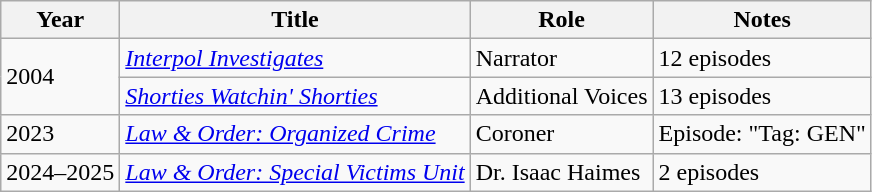<table class="wikitable">
<tr>
<th>Year</th>
<th>Title</th>
<th>Role</th>
<th>Notes</th>
</tr>
<tr>
<td rowspan="2">2004</td>
<td><em><a href='#'>Interpol Investigates</a></em></td>
<td>Narrator</td>
<td>12 episodes</td>
</tr>
<tr>
<td><em><a href='#'>Shorties Watchin' Shorties</a></em></td>
<td>Additional Voices</td>
<td>13 episodes</td>
</tr>
<tr>
<td>2023</td>
<td><em><a href='#'>Law & Order: Organized Crime</a></em></td>
<td>Coroner</td>
<td>Episode: "Tag: GEN"</td>
</tr>
<tr>
<td>2024–2025</td>
<td><em><a href='#'>Law & Order: Special Victims Unit</a></em></td>
<td>Dr. Isaac Haimes</td>
<td>2 episodes</td>
</tr>
</table>
